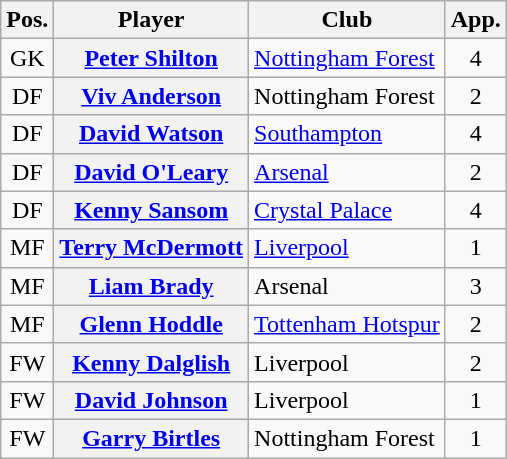<table class="wikitable plainrowheaders" style="text-align: left">
<tr>
<th scope=col>Pos.</th>
<th scope=col>Player</th>
<th scope=col>Club</th>
<th scope=col>App.</th>
</tr>
<tr>
<td style=text-align:center>GK</td>
<th scope=row><a href='#'>Peter Shilton</a> </th>
<td><a href='#'>Nottingham Forest</a></td>
<td style=text-align:center>4</td>
</tr>
<tr>
<td style=text-align:center>DF</td>
<th scope=row><a href='#'>Viv Anderson</a> </th>
<td>Nottingham Forest</td>
<td style=text-align:center>2</td>
</tr>
<tr>
<td style=text-align:center>DF</td>
<th scope=row><a href='#'>David Watson</a> </th>
<td><a href='#'>Southampton</a></td>
<td style=text-align:center>4</td>
</tr>
<tr>
<td style=text-align:center>DF</td>
<th scope=row><a href='#'>David O'Leary</a> </th>
<td><a href='#'>Arsenal</a></td>
<td style=text-align:center>2</td>
</tr>
<tr>
<td style=text-align:center>DF</td>
<th scope=row><a href='#'>Kenny Sansom</a> </th>
<td><a href='#'>Crystal Palace</a></td>
<td style=text-align:center>4</td>
</tr>
<tr>
<td style=text-align:center>MF</td>
<th scope=row><a href='#'>Terry McDermott</a></th>
<td><a href='#'>Liverpool</a></td>
<td style=text-align:center>1</td>
</tr>
<tr>
<td style=text-align:center>MF</td>
<th scope=row><a href='#'>Liam Brady</a> </th>
<td>Arsenal</td>
<td style=text-align:center>3</td>
</tr>
<tr>
<td style=text-align:center>MF</td>
<th scope=row><a href='#'>Glenn Hoddle</a></th>
<td><a href='#'>Tottenham Hotspur</a></td>
<td style=text-align:center>2</td>
</tr>
<tr>
<td style=text-align:center>FW</td>
<th scope=row><a href='#'>Kenny Dalglish</a> </th>
<td>Liverpool</td>
<td style=text-align:center>2</td>
</tr>
<tr>
<td style=text-align:center>FW</td>
<th scope=row><a href='#'>David Johnson</a></th>
<td>Liverpool</td>
<td style=text-align:center>1</td>
</tr>
<tr>
<td style=text-align:center>FW</td>
<th scope=row><a href='#'>Garry Birtles</a></th>
<td>Nottingham Forest</td>
<td style=text-align:center>1</td>
</tr>
</table>
